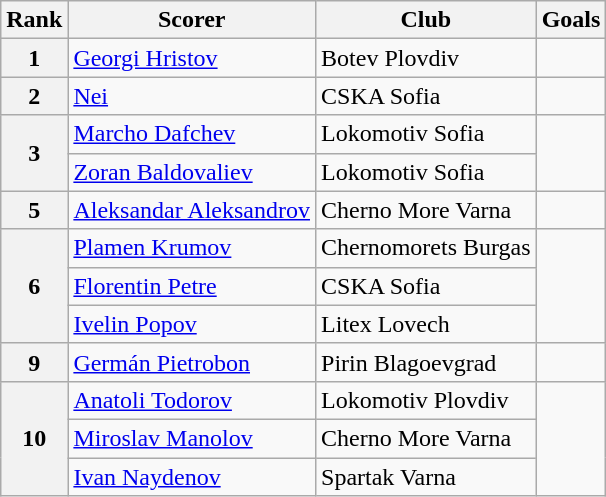<table class="wikitable">
<tr>
<th>Rank</th>
<th>Scorer</th>
<th>Club</th>
<th>Goals</th>
</tr>
<tr>
<th>1</th>
<td> <a href='#'>Georgi Hristov</a></td>
<td>Botev Plovdiv</td>
<td rowspan="1"></td>
</tr>
<tr>
<th>2</th>
<td> <a href='#'>Nei</a></td>
<td>CSKA Sofia</td>
<td rowspan="1"></td>
</tr>
<tr>
<th rowspan="2">3</th>
<td> <a href='#'>Marcho Dafchev</a></td>
<td>Lokomotiv Sofia</td>
<td rowspan="2"></td>
</tr>
<tr>
<td> <a href='#'>Zoran Baldovaliev</a></td>
<td>Lokomotiv Sofia</td>
</tr>
<tr>
<th>5</th>
<td> <a href='#'>Aleksandar Aleksandrov</a></td>
<td>Cherno More Varna</td>
<td rowspan="1"></td>
</tr>
<tr>
<th rowspan="3">6</th>
<td> <a href='#'>Plamen Krumov</a></td>
<td>Chernomorets Burgas</td>
<td rowspan="3"></td>
</tr>
<tr>
<td> <a href='#'>Florentin Petre</a></td>
<td>CSKA Sofia</td>
</tr>
<tr>
<td> <a href='#'>Ivelin Popov</a></td>
<td>Litex Lovech</td>
</tr>
<tr>
<th>9</th>
<td> <a href='#'>Germán Pietrobon</a></td>
<td>Pirin Blagoevgrad</td>
<td rowspan="1"></td>
</tr>
<tr>
<th rowspan="3">10</th>
<td> <a href='#'>Anatoli Todorov</a></td>
<td>Lokomotiv Plovdiv</td>
<td rowspan="3"></td>
</tr>
<tr>
<td> <a href='#'>Miroslav Manolov</a></td>
<td>Cherno More Varna</td>
</tr>
<tr>
<td> <a href='#'>Ivan Naydenov</a></td>
<td>Spartak Varna</td>
</tr>
</table>
